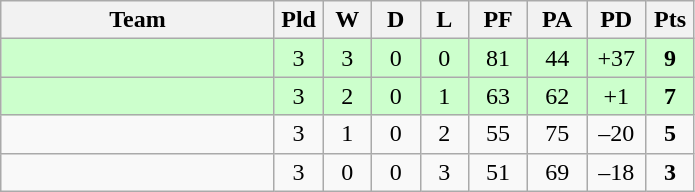<table class="wikitable" style="text-align:center;">
<tr>
<th width=175>Team</th>
<th width=25 abbr="Played">Pld</th>
<th width=25 abbr="Won">W</th>
<th width=25 abbr="Drawn">D</th>
<th width=25 abbr="Lost">L</th>
<th width=32 abbr="Points for">PF</th>
<th width=32 abbr="Points against">PA</th>
<th width=32 abbr="Points difference">PD</th>
<th width=25 abbr="Points">Pts</th>
</tr>
<tr bgcolor=ccffcc>
<td align=left></td>
<td>3</td>
<td>3</td>
<td>0</td>
<td>0</td>
<td>81</td>
<td>44</td>
<td>+37</td>
<td><strong>9</strong></td>
</tr>
<tr bgcolor=ccffcc>
<td align=left></td>
<td>3</td>
<td>2</td>
<td>0</td>
<td>1</td>
<td>63</td>
<td>62</td>
<td>+1</td>
<td><strong>7</strong></td>
</tr>
<tr>
<td align=left></td>
<td>3</td>
<td>1</td>
<td>0</td>
<td>2</td>
<td>55</td>
<td>75</td>
<td>–20</td>
<td><strong>5</strong></td>
</tr>
<tr>
<td align=left></td>
<td>3</td>
<td>0</td>
<td>0</td>
<td>3</td>
<td>51</td>
<td>69</td>
<td>–18</td>
<td><strong>3</strong></td>
</tr>
</table>
